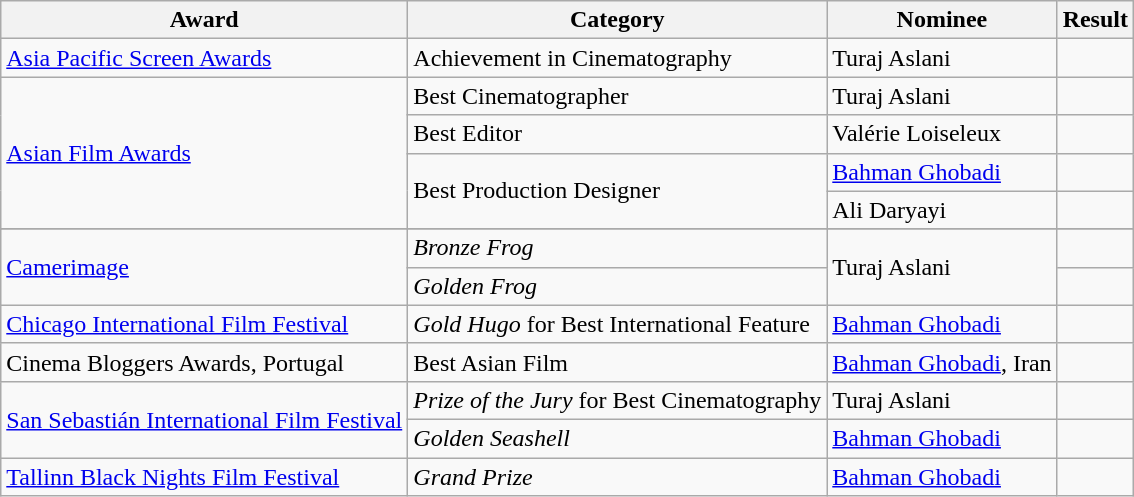<table class="wikitable sortable">
<tr>
<th>Award</th>
<th>Category</th>
<th>Nominee</th>
<th>Result</th>
</tr>
<tr>
<td><a href='#'>Asia Pacific Screen Awards</a></td>
<td>Achievement in Cinematography</td>
<td>Turaj Aslani</td>
<td></td>
</tr>
<tr>
<td rowspan=4><a href='#'>Asian Film Awards</a></td>
<td>Best Cinematographer</td>
<td>Turaj Aslani</td>
<td></td>
</tr>
<tr>
<td>Best Editor</td>
<td>Valérie Loiseleux</td>
<td></td>
</tr>
<tr>
<td rowspan=2>Best Production Designer</td>
<td><a href='#'>Bahman Ghobadi</a></td>
<td></td>
</tr>
<tr>
<td>Ali Daryayi</td>
<td></td>
</tr>
<tr>
</tr>
<tr>
<td rowspan=2><a href='#'>Camerimage</a></td>
<td><em>Bronze Frog</em></td>
<td rowspan=2>Turaj Aslani</td>
<td></td>
</tr>
<tr>
<td><em>Golden Frog</em></td>
<td></td>
</tr>
<tr>
<td><a href='#'>Chicago International Film Festival</a></td>
<td><em>Gold Hugo</em> for Best International Feature</td>
<td><a href='#'>Bahman Ghobadi</a></td>
<td></td>
</tr>
<tr>
<td>Cinema Bloggers Awards, Portugal</td>
<td>Best Asian Film</td>
<td><a href='#'>Bahman Ghobadi</a>, Iran</td>
<td></td>
</tr>
<tr>
<td rowspan=2><a href='#'>San Sebastián International Film Festival</a></td>
<td><em>Prize of the Jury</em> for Best Cinematography</td>
<td>Turaj Aslani</td>
<td></td>
</tr>
<tr>
<td><em>Golden Seashell</em></td>
<td><a href='#'>Bahman Ghobadi</a></td>
<td></td>
</tr>
<tr>
<td><a href='#'>Tallinn Black Nights Film Festival</a></td>
<td><em>Grand Prize</em></td>
<td><a href='#'>Bahman Ghobadi</a></td>
<td></td>
</tr>
</table>
